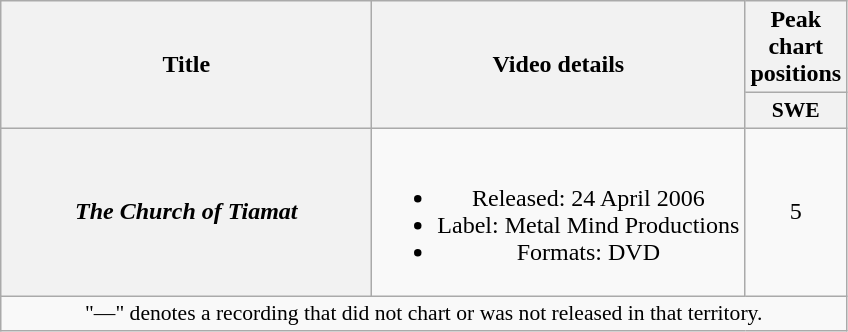<table class="wikitable plainrowheaders" style="text-align:center;">
<tr>
<th scope="col" rowspan="2" style="width:15em;">Title</th>
<th scope="col" rowspan="2">Video details</th>
<th scope="col">Peak chart positions</th>
</tr>
<tr>
<th scope="col" style="width:3em;font-size:90%;">SWE<br></th>
</tr>
<tr>
<th scope="row"><em>The Church of Tiamat</em></th>
<td><br><ul><li>Released: 24 April 2006</li><li>Label: Metal Mind Productions</li><li>Formats: DVD</li></ul></td>
<td>5</td>
</tr>
<tr>
<td colspan="10" style="font-size:90%">"—" denotes a recording that did not chart or was not released in that territory.</td>
</tr>
</table>
